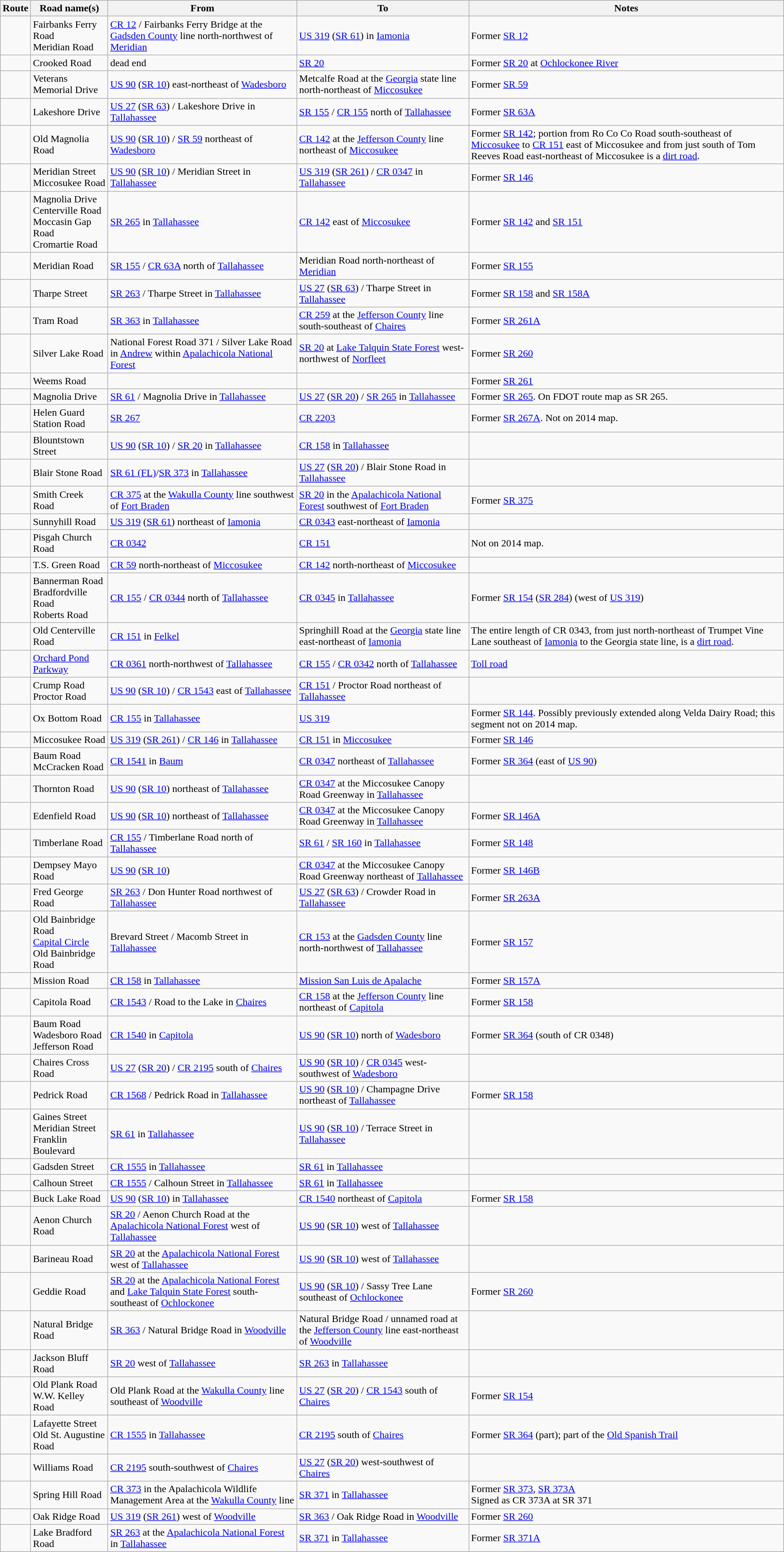<table class="wikitable">
<tr>
<th>Route</th>
<th>Road name(s)</th>
<th>From</th>
<th>To</th>
<th>Notes</th>
</tr>
<tr>
<td></td>
<td>Fairbanks Ferry Road<br>Meridian Road</td>
<td><a href='#'>CR 12</a> / Fairbanks Ferry Bridge at the <a href='#'>Gadsden County</a> line north-northwest of <a href='#'>Meridian</a></td>
<td><a href='#'>US 319</a> (<a href='#'>SR 61</a>) in <a href='#'>Iamonia</a></td>
<td>Former <a href='#'>SR 12</a></td>
</tr>
<tr>
<td></td>
<td>Crooked Road</td>
<td>dead end</td>
<td><a href='#'>SR 20</a></td>
<td>Former <a href='#'>SR 20</a> at <a href='#'>Ochlockonee River</a></td>
</tr>
<tr>
<td></td>
<td>Veterans Memorial Drive</td>
<td><a href='#'>US 90</a> (<a href='#'>SR 10</a>) east-northeast of <a href='#'>Wadesboro</a></td>
<td>Metcalfe Road at the <a href='#'>Georgia</a> state line north-northeast of <a href='#'>Miccosukee</a></td>
<td>Former <a href='#'>SR 59</a></td>
</tr>
<tr>
<td></td>
<td>Lakeshore Drive</td>
<td><a href='#'>US 27</a> (<a href='#'>SR 63</a>) / Lakeshore Drive in <a href='#'>Tallahassee</a></td>
<td><a href='#'>SR 155</a> / <a href='#'>CR 155</a> north of <a href='#'>Tallahassee</a></td>
<td>Former <a href='#'>SR 63A</a></td>
</tr>
<tr>
<td></td>
<td>Old Magnolia Road</td>
<td><a href='#'>US 90</a> (<a href='#'>SR 10</a>) / <a href='#'>SR 59</a> northeast of <a href='#'>Wadesboro</a></td>
<td><a href='#'>CR 142</a> at the <a href='#'>Jefferson County</a> line northeast of <a href='#'>Miccosukee</a></td>
<td>Former <a href='#'>SR 142</a>; portion from Ro Co Co Road south-southeast of <a href='#'>Miccosukee</a> to <a href='#'>CR 151</a> east of Miccosukee and from just south of Tom Reeves Road east-northeast of Miccosukee is a <a href='#'>dirt road</a>.</td>
</tr>
<tr>
<td></td>
<td>Meridian Street<br>Miccosukee Road</td>
<td><a href='#'>US 90</a> (<a href='#'>SR 10</a>) / Meridian Street in <a href='#'>Tallahassee</a></td>
<td><a href='#'>US 319</a> (<a href='#'>SR 261</a>) / <a href='#'>CR 0347</a> in <a href='#'>Tallahassee</a></td>
<td>Former <a href='#'>SR 146</a></td>
</tr>
<tr>
<td></td>
<td>Magnolia Drive<br>Centerville Road<br>Moccasin Gap Road<br>Cromartie Road</td>
<td><a href='#'>SR 265</a> in <a href='#'>Tallahassee</a></td>
<td><a href='#'>CR 142</a> east of <a href='#'>Miccosukee</a></td>
<td>Former <a href='#'>SR 142</a> and <a href='#'>SR 151</a></td>
</tr>
<tr>
<td></td>
<td>Meridian Road</td>
<td><a href='#'>SR 155</a> / <a href='#'>CR 63A</a> north of <a href='#'>Tallahassee</a></td>
<td>Meridian Road north-northeast of <a href='#'>Meridian</a></td>
<td>Former <a href='#'>SR 155</a></td>
</tr>
<tr>
<td></td>
<td>Tharpe Street</td>
<td><a href='#'>SR 263</a> / Tharpe Street in <a href='#'>Tallahassee</a></td>
<td><a href='#'>US 27</a> (<a href='#'>SR 63</a>) / Tharpe Street in <a href='#'>Tallahassee</a></td>
<td>Former <a href='#'>SR 158</a> and <a href='#'>SR 158A</a></td>
</tr>
<tr>
<td></td>
<td>Tram Road</td>
<td><a href='#'>SR 363</a> in <a href='#'>Tallahassee</a></td>
<td><a href='#'>CR 259</a> at the <a href='#'>Jefferson County</a> line south-southeast of <a href='#'>Chaires</a></td>
<td>Former <a href='#'>SR 261A</a></td>
</tr>
<tr>
<td></td>
<td>Silver Lake Road</td>
<td>National Forest Road 371 / Silver Lake Road in <a href='#'>Andrew</a> within <a href='#'>Apalachicola National Forest</a></td>
<td><a href='#'>SR 20</a> at <a href='#'>Lake Talquin State Forest</a> west-northwest of <a href='#'>Norfleet</a></td>
<td>Former <a href='#'>SR 260</a></td>
</tr>
<tr>
<td></td>
<td>Weems Road</td>
<td></td>
<td></td>
<td>Former <a href='#'>SR 261</a></td>
</tr>
<tr>
<td></td>
<td>Magnolia Drive</td>
<td><a href='#'>SR 61</a> / Magnolia Drive in <a href='#'>Tallahassee</a></td>
<td><a href='#'>US 27</a> (<a href='#'>SR 20</a>) / <a href='#'>SR 265</a> in <a href='#'>Tallahassee</a></td>
<td>Former <a href='#'>SR 265</a>. On FDOT route map as SR 265.</td>
</tr>
<tr>
<td></td>
<td>Helen Guard Station Road</td>
<td><a href='#'>SR 267</a></td>
<td><a href='#'>CR 2203</a></td>
<td>Former <a href='#'>SR 267A</a>. Not on 2014 map.</td>
</tr>
<tr>
<td></td>
<td>Blountstown Street</td>
<td><a href='#'>US 90</a> (<a href='#'>SR 10</a>) / <a href='#'>SR 20</a> in <a href='#'>Tallahassee</a></td>
<td><a href='#'>CR 158</a> in <a href='#'>Tallahassee</a></td>
<td></td>
</tr>
<tr>
<td></td>
<td>Blair Stone Road</td>
<td><a href='#'>SR 61 (FL)</a>/<a href='#'>SR 373</a> in <a href='#'>Tallahassee</a></td>
<td><a href='#'>US 27</a> (<a href='#'>SR 20</a>) / Blair Stone Road in <a href='#'>Tallahassee</a></td>
<td></td>
</tr>
<tr>
<td></td>
<td>Smith Creek Road</td>
<td><a href='#'>CR 375</a> at the <a href='#'>Wakulla County</a> line southwest of <a href='#'>Fort Braden</a></td>
<td><a href='#'>SR 20</a> in the <a href='#'>Apalachicola National Forest</a> southwest of <a href='#'>Fort Braden</a></td>
<td>Former <a href='#'>SR 375</a></td>
</tr>
<tr>
<td></td>
<td>Sunnyhill Road</td>
<td><a href='#'>US 319</a> (<a href='#'>SR 61</a>) northeast of <a href='#'>Iamonia</a></td>
<td><a href='#'>CR 0343</a> east-northeast of <a href='#'>Iamonia</a></td>
<td></td>
</tr>
<tr>
<td></td>
<td>Pisgah Church Road</td>
<td><a href='#'>CR 0342</a></td>
<td><a href='#'>CR 151</a></td>
<td>Not on 2014 map.</td>
</tr>
<tr>
<td></td>
<td>T.S. Green Road</td>
<td><a href='#'>CR 59</a> north-northeast of <a href='#'>Miccosukee</a></td>
<td><a href='#'>CR 142</a> north-northeast of <a href='#'>Miccosukee</a></td>
<td></td>
</tr>
<tr>
<td></td>
<td>Bannerman Road<br>Bradfordville Road<br>Roberts Road</td>
<td><a href='#'>CR 155</a> / <a href='#'>CR 0344</a> north of <a href='#'>Tallahassee</a></td>
<td><a href='#'>CR 0345</a> in <a href='#'>Tallahassee</a></td>
<td>Former <a href='#'>SR 154</a> (<a href='#'>SR 284</a>) (west of <a href='#'>US 319</a>)</td>
</tr>
<tr>
<td></td>
<td>Old Centerville Road</td>
<td><a href='#'>CR 151</a> in <a href='#'>Felkel</a></td>
<td>Springhill Road at the <a href='#'>Georgia</a> state line east-northeast of <a href='#'>Iamonia</a></td>
<td>The entire length of CR 0343, from just north-northeast of Trumpet Vine Lane southeast of <a href='#'>Iamonia</a> to the Georgia state line, is a <a href='#'>dirt road</a>.</td>
</tr>
<tr>
<td></td>
<td><a href='#'>Orchard Pond Parkway</a></td>
<td><a href='#'>CR 0361</a> north-northwest of <a href='#'>Tallahassee</a></td>
<td><a href='#'>CR 155</a> / <a href='#'>CR 0342</a> north of <a href='#'>Tallahassee</a></td>
<td><a href='#'>Toll road</a></td>
</tr>
<tr>
<td></td>
<td>Crump Road<br>Proctor Road</td>
<td><a href='#'>US 90</a> (<a href='#'>SR 10</a>) / <a href='#'>CR 1543</a> east of <a href='#'>Tallahassee</a></td>
<td><a href='#'>CR 151</a> / Proctor Road northeast of <a href='#'>Tallahassee</a></td>
<td></td>
</tr>
<tr>
<td></td>
<td>Ox Bottom Road</td>
<td><a href='#'>CR 155</a> in <a href='#'>Tallahassee</a></td>
<td><a href='#'>US 319</a></td>
<td>Former <a href='#'>SR 144</a>. Possibly previously extended along Velda Dairy Road; this segment not on 2014 map.</td>
</tr>
<tr>
<td></td>
<td>Miccosukee Road</td>
<td><a href='#'>US 319</a> (<a href='#'>SR 261</a>) / <a href='#'>CR 146</a> in <a href='#'>Tallahassee</a></td>
<td><a href='#'>CR 151</a> in <a href='#'>Miccosukee</a></td>
<td>Former <a href='#'>SR 146</a></td>
</tr>
<tr>
<td></td>
<td>Baum Road<br>McCracken Road</td>
<td><a href='#'>CR 1541</a> in <a href='#'>Baum</a></td>
<td><a href='#'>CR 0347</a> northeast of <a href='#'>Tallahassee</a></td>
<td>Former <a href='#'>SR 364</a> (east of <a href='#'>US 90</a>)</td>
</tr>
<tr>
<td></td>
<td>Thornton Road</td>
<td><a href='#'>US 90</a> (<a href='#'>SR 10</a>) northeast of <a href='#'>Tallahassee</a></td>
<td><a href='#'>CR 0347</a> at the Miccosukee Canopy Road Greenway in <a href='#'>Tallahassee</a></td>
<td></td>
</tr>
<tr>
<td></td>
<td>Edenfield Road</td>
<td><a href='#'>US 90</a> (<a href='#'>SR 10</a>) northeast of <a href='#'>Tallahassee</a></td>
<td><a href='#'>CR 0347</a> at the Miccosukee Canopy Road Greenway in <a href='#'>Tallahassee</a></td>
<td>Former <a href='#'>SR 146A</a></td>
</tr>
<tr>
<td></td>
<td>Timberlane Road</td>
<td><a href='#'>CR 155</a> / Timberlane Road north of <a href='#'>Tallahassee</a></td>
<td><a href='#'>SR 61</a> / <a href='#'>SR 160</a> in <a href='#'>Tallahassee</a></td>
<td>Former <a href='#'>SR 148</a></td>
</tr>
<tr>
<td></td>
<td>Dempsey Mayo Road</td>
<td><a href='#'>US 90</a> (<a href='#'>SR 10</a>)</td>
<td><a href='#'>CR 0347</a> at the Miccosukee Canopy Road Greenway northeast of <a href='#'>Tallahassee</a></td>
<td>Former <a href='#'>SR 146B</a></td>
</tr>
<tr>
<td></td>
<td>Fred George Road</td>
<td><a href='#'>SR 263</a> / Don Hunter Road northwest of <a href='#'>Tallahassee</a></td>
<td><a href='#'>US 27</a> (<a href='#'>SR 63</a>) / Crowder Road in <a href='#'>Tallahassee</a></td>
<td>Former <a href='#'>SR 263A</a></td>
</tr>
<tr>
<td></td>
<td>Old Bainbridge Road<br><a href='#'>Capital Circle</a><br>Old Bainbridge Road</td>
<td>Brevard Street / Macomb Street in <a href='#'>Tallahassee</a></td>
<td><a href='#'>CR 153</a> at the <a href='#'>Gadsden County</a> line north-northwest of <a href='#'>Tallahassee</a></td>
<td>Former <a href='#'>SR 157</a></td>
</tr>
<tr>
<td></td>
<td>Mission Road</td>
<td><a href='#'>CR 158</a> in <a href='#'>Tallahassee</a></td>
<td><a href='#'>Mission San Luis de Apalache</a></td>
<td>Former <a href='#'>SR 157A</a></td>
</tr>
<tr>
<td></td>
<td>Capitola Road</td>
<td><a href='#'>CR 1543</a> / Road to the Lake in <a href='#'>Chaires</a></td>
<td><a href='#'>CR 158</a> at the <a href='#'>Jefferson County</a> line northeast of <a href='#'>Capitola</a></td>
<td>Former <a href='#'>SR 158</a></td>
</tr>
<tr>
<td></td>
<td>Baum Road<br>Wadesboro Road<br>Jefferson Road</td>
<td><a href='#'>CR 1540</a> in <a href='#'>Capitola</a></td>
<td><a href='#'>US 90</a> (<a href='#'>SR 10</a>) north of <a href='#'>Wadesboro</a></td>
<td>Former <a href='#'>SR 364</a> (south of CR 0348)</td>
</tr>
<tr>
<td></td>
<td>Chaires Cross Road</td>
<td><a href='#'>US 27</a> (<a href='#'>SR 20</a>) / <a href='#'>CR 2195</a> south of <a href='#'>Chaires</a></td>
<td><a href='#'>US 90</a> (<a href='#'>SR 10</a>) / <a href='#'>CR 0345</a> west-southwest of <a href='#'>Wadesboro</a></td>
<td></td>
</tr>
<tr>
<td></td>
<td>Pedrick Road</td>
<td><a href='#'>CR 1568</a> / Pedrick Road in <a href='#'>Tallahassee</a></td>
<td><a href='#'>US 90</a> (<a href='#'>SR 10</a>) / Champagne Drive northeast of <a href='#'>Tallahassee</a></td>
<td>Former <a href='#'>SR 158</a></td>
</tr>
<tr>
<td></td>
<td>Gaines Street<br>Meridian Street<br>Franklin Boulevard</td>
<td><a href='#'>SR 61</a> in <a href='#'>Tallahassee</a></td>
<td><a href='#'>US 90</a> (<a href='#'>SR 10</a>) / Terrace Street in <a href='#'>Tallahassee</a></td>
<td></td>
</tr>
<tr>
<td></td>
<td>Gadsden Street</td>
<td><a href='#'>CR 1555</a> in <a href='#'>Tallahassee</a></td>
<td><a href='#'>SR 61</a> in <a href='#'>Tallahassee</a></td>
<td></td>
</tr>
<tr>
<td></td>
<td>Calhoun Street</td>
<td><a href='#'>CR 1555</a> / Calhoun Street in <a href='#'>Tallahassee</a></td>
<td><a href='#'>SR 61</a> in <a href='#'>Tallahassee</a></td>
<td></td>
</tr>
<tr>
<td></td>
<td>Buck Lake Road</td>
<td><a href='#'>US 90</a> (<a href='#'>SR 10</a>) in <a href='#'>Tallahassee</a></td>
<td><a href='#'>CR 1540</a> northeast of <a href='#'>Capitola</a></td>
<td>Former <a href='#'>SR 158</a></td>
</tr>
<tr>
<td></td>
<td>Aenon Church Road</td>
<td><a href='#'>SR 20</a> / Aenon Church Road at the <a href='#'>Apalachicola National Forest</a> west of <a href='#'>Tallahassee</a></td>
<td><a href='#'>US 90</a> (<a href='#'>SR 10</a>) west of <a href='#'>Tallahassee</a></td>
<td></td>
</tr>
<tr>
<td></td>
<td>Barineau Road</td>
<td><a href='#'>SR 20</a> at the <a href='#'>Apalachicola National Forest</a> west of <a href='#'>Tallahassee</a></td>
<td><a href='#'>US 90</a> (<a href='#'>SR 10</a>) west of <a href='#'>Tallahassee</a></td>
<td></td>
</tr>
<tr>
<td></td>
<td>Geddie Road</td>
<td><a href='#'>SR 20</a> at the <a href='#'>Apalachicola National Forest</a> and <a href='#'>Lake Talquin State Forest</a> south-southeast of <a href='#'>Ochlockonee</a></td>
<td><a href='#'>US 90</a> (<a href='#'>SR 10</a>) / Sassy Tree Lane southeast of <a href='#'>Ochlockonee</a></td>
<td>Former <a href='#'>SR 260</a></td>
</tr>
<tr>
<td></td>
<td>Natural Bridge Road</td>
<td><a href='#'>SR 363</a> / Natural Bridge Road in <a href='#'>Woodville</a></td>
<td>Natural Bridge Road / unnamed road at the <a href='#'>Jefferson County</a> line east-northeast of <a href='#'>Woodville</a></td>
<td></td>
</tr>
<tr>
<td></td>
<td>Jackson Bluff Road</td>
<td><a href='#'>SR 20</a> west of <a href='#'>Tallahassee</a></td>
<td><a href='#'>SR 263</a> in <a href='#'>Tallahassee</a></td>
<td></td>
</tr>
<tr>
<td></td>
<td>Old Plank Road<br>W.W. Kelley Road</td>
<td>Old Plank Road at the <a href='#'>Wakulla County</a> line southeast of <a href='#'>Woodville</a></td>
<td><a href='#'>US 27</a> (<a href='#'>SR 20</a>) / <a href='#'>CR 1543</a> south of <a href='#'>Chaires</a></td>
<td>Former <a href='#'>SR 154</a></td>
</tr>
<tr>
<td></td>
<td>Lafayette Street<br>Old St. Augustine Road</td>
<td><a href='#'>CR 1555</a> in <a href='#'>Tallahassee</a></td>
<td><a href='#'>CR 2195</a> south of <a href='#'>Chaires</a></td>
<td>Former <a href='#'>SR 364</a> (part); part of the <a href='#'>Old Spanish Trail</a></td>
</tr>
<tr>
<td></td>
<td>Williams Road</td>
<td><a href='#'>CR 2195</a> south-southwest of <a href='#'>Chaires</a></td>
<td><a href='#'>US 27</a> (<a href='#'>SR 20</a>) west-southwest of <a href='#'>Chaires</a></td>
<td></td>
</tr>
<tr>
<td></td>
<td>Spring Hill Road</td>
<td><a href='#'>CR 373</a> in the Apalachicola Wildlife Management Area at the <a href='#'>Wakulla County</a> line</td>
<td><a href='#'>SR 371</a> in <a href='#'>Tallahassee</a></td>
<td>Former <a href='#'>SR 373</a>, <a href='#'>SR 373A</a><br>Signed as CR 373A at SR 371</td>
</tr>
<tr>
<td></td>
<td>Oak Ridge Road</td>
<td><a href='#'>US 319</a> (<a href='#'>SR 261</a>) west of <a href='#'>Woodville</a></td>
<td><a href='#'>SR 363</a> / Oak Ridge Road in <a href='#'>Woodville</a></td>
<td>Former <a href='#'>SR 260</a></td>
</tr>
<tr>
<td></td>
<td>Lake Bradford Road</td>
<td><a href='#'>SR 263</a> at the <a href='#'>Apalachicola National Forest</a> in <a href='#'>Tallahassee</a></td>
<td><a href='#'>SR 371</a> in <a href='#'>Tallahassee</a></td>
<td>Former <a href='#'>SR 371A</a></td>
</tr>
</table>
